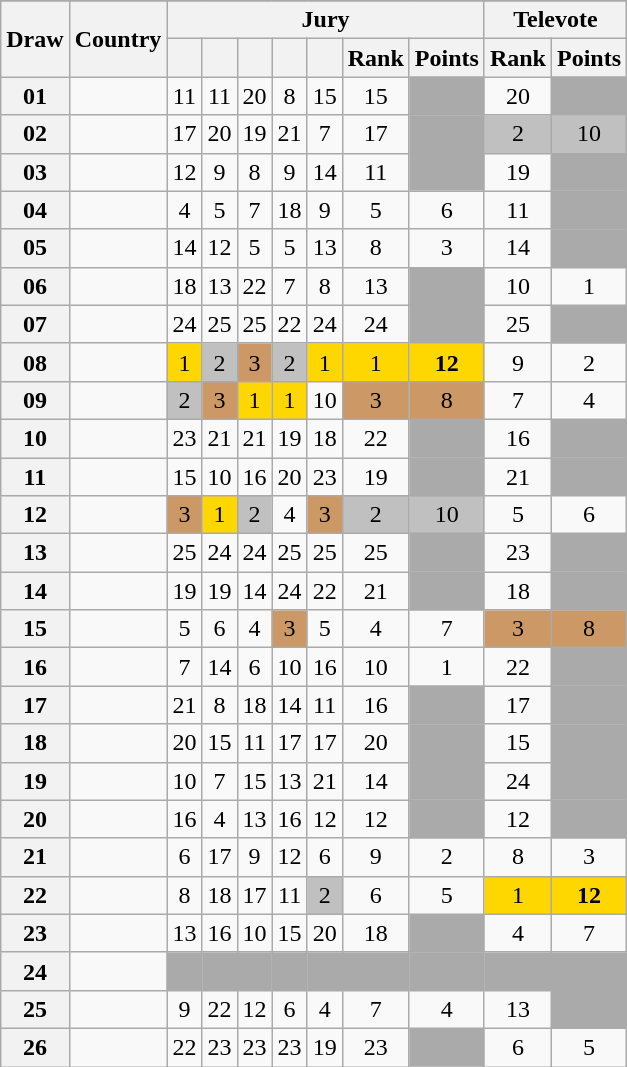<table class="sortable wikitable collapsible plainrowheaders" style="text-align:center;">
<tr>
</tr>
<tr>
<th scope="col" rowspan="2">Draw</th>
<th scope="col" rowspan="2">Country</th>
<th scope="col" colspan="7">Jury</th>
<th scope="col" colspan="2">Televote</th>
</tr>
<tr>
<th scope="col"><small></small></th>
<th scope="col"><small></small></th>
<th scope="col"><small></small></th>
<th scope="col"><small></small></th>
<th scope="col"><small></small></th>
<th scope="col">Rank</th>
<th scope="col">Points</th>
<th scope="col">Rank</th>
<th scope="col">Points</th>
</tr>
<tr>
<th scope="row" style="text-align:center;">01</th>
<td style="text-align:left;"></td>
<td>11</td>
<td>11</td>
<td>20</td>
<td>8</td>
<td>15</td>
<td>15</td>
<td style="background:#AAAAAA;"></td>
<td>20</td>
<td style="background:#AAAAAA;"></td>
</tr>
<tr>
<th scope="row" style="text-align:center;">02</th>
<td style="text-align:left;"></td>
<td>17</td>
<td>20</td>
<td>19</td>
<td>21</td>
<td>7</td>
<td>17</td>
<td style="background:#AAAAAA;"></td>
<td style="background:silver;">2</td>
<td style="background:silver;">10</td>
</tr>
<tr>
<th scope="row" style="text-align:center;">03</th>
<td style="text-align:left;"></td>
<td>12</td>
<td>9</td>
<td>8</td>
<td>9</td>
<td>14</td>
<td>11</td>
<td style="background:#AAAAAA;"></td>
<td>19</td>
<td style="background:#AAAAAA;"></td>
</tr>
<tr>
<th scope="row" style="text-align:center;">04</th>
<td style="text-align:left;"></td>
<td>4</td>
<td>5</td>
<td>7</td>
<td>18</td>
<td>9</td>
<td>5</td>
<td>6</td>
<td>11</td>
<td style="background:#AAAAAA;"></td>
</tr>
<tr>
<th scope="row" style="text-align:center;">05</th>
<td style="text-align:left;"></td>
<td>14</td>
<td>12</td>
<td>5</td>
<td>5</td>
<td>13</td>
<td>8</td>
<td>3</td>
<td>14</td>
<td style="background:#AAAAAA;"></td>
</tr>
<tr>
<th scope="row" style="text-align:center;">06</th>
<td style="text-align:left;"></td>
<td>18</td>
<td>13</td>
<td>22</td>
<td>7</td>
<td>8</td>
<td>13</td>
<td style="background:#AAAAAA;"></td>
<td>10</td>
<td>1</td>
</tr>
<tr>
<th scope="row" style="text-align:center;">07</th>
<td style="text-align:left;"></td>
<td>24</td>
<td>25</td>
<td>25</td>
<td>22</td>
<td>24</td>
<td>24</td>
<td style="background:#AAAAAA;"></td>
<td>25</td>
<td style="background:#AAAAAA;"></td>
</tr>
<tr>
<th scope="row" style="text-align:center;">08</th>
<td style="text-align:left;"></td>
<td style="background:gold;">1</td>
<td style="background:silver;">2</td>
<td style="background:#CC9966;">3</td>
<td style="background:silver;">2</td>
<td style="background:gold;">1</td>
<td style="background:gold;">1</td>
<td style="background:gold;"><strong>12</strong></td>
<td>9</td>
<td>2</td>
</tr>
<tr>
<th scope="row" style="text-align:center;">09</th>
<td style="text-align:left;"></td>
<td style="background:silver;">2</td>
<td style="background:#CC9966;">3</td>
<td style="background:gold;">1</td>
<td style="background:gold;">1</td>
<td>10</td>
<td style="background:#CC9966;">3</td>
<td style="background:#CC9966;">8</td>
<td>7</td>
<td>4</td>
</tr>
<tr>
<th scope="row" style="text-align:center;">10</th>
<td style="text-align:left;"></td>
<td>23</td>
<td>21</td>
<td>21</td>
<td>19</td>
<td>18</td>
<td>22</td>
<td style="background:#AAAAAA;"></td>
<td>16</td>
<td style="background:#AAAAAA;"></td>
</tr>
<tr>
<th scope="row" style="text-align:center;">11</th>
<td style="text-align:left;"></td>
<td>15</td>
<td>10</td>
<td>16</td>
<td>20</td>
<td>23</td>
<td>19</td>
<td style="background:#AAAAAA;"></td>
<td>21</td>
<td style="background:#AAAAAA;"></td>
</tr>
<tr>
<th scope="row" style="text-align:center;">12</th>
<td style="text-align:left;"></td>
<td style="background:#CC9966;">3</td>
<td style="background:gold;">1</td>
<td style="background:silver;">2</td>
<td>4</td>
<td style="background:#CC9966;">3</td>
<td style="background:silver;">2</td>
<td style="background:silver;">10</td>
<td>5</td>
<td>6</td>
</tr>
<tr>
<th scope="row" style="text-align:center;">13</th>
<td style="text-align:left;"></td>
<td>25</td>
<td>24</td>
<td>24</td>
<td>25</td>
<td>25</td>
<td>25</td>
<td style="background:#AAAAAA;"></td>
<td>23</td>
<td style="background:#AAAAAA;"></td>
</tr>
<tr>
<th scope="row" style="text-align:center;">14</th>
<td style="text-align:left;"></td>
<td>19</td>
<td>19</td>
<td>14</td>
<td>24</td>
<td>22</td>
<td>21</td>
<td style="background:#AAAAAA;"></td>
<td>18</td>
<td style="background:#AAAAAA;"></td>
</tr>
<tr>
<th scope="row" style="text-align:center;">15</th>
<td style="text-align:left;"></td>
<td>5</td>
<td>6</td>
<td>4</td>
<td style="background:#CC9966;">3</td>
<td>5</td>
<td>4</td>
<td>7</td>
<td style="background:#CC9966;">3</td>
<td style="background:#CC9966;">8</td>
</tr>
<tr>
<th scope="row" style="text-align:center;">16</th>
<td style="text-align:left;"></td>
<td>7</td>
<td>14</td>
<td>6</td>
<td>10</td>
<td>16</td>
<td>10</td>
<td>1</td>
<td>22</td>
<td style="background:#AAAAAA;"></td>
</tr>
<tr>
<th scope="row" style="text-align:center;">17</th>
<td style="text-align:left;"></td>
<td>21</td>
<td>8</td>
<td>18</td>
<td>14</td>
<td>11</td>
<td>16</td>
<td style="background:#AAAAAA;"></td>
<td>17</td>
<td style="background:#AAAAAA;"></td>
</tr>
<tr>
<th scope="row" style="text-align:center;">18</th>
<td style="text-align:left;"></td>
<td>20</td>
<td>15</td>
<td>11</td>
<td>17</td>
<td>17</td>
<td>20</td>
<td style="background:#AAAAAA;"></td>
<td>15</td>
<td style="background:#AAAAAA;"></td>
</tr>
<tr>
<th scope="row" style="text-align:center;">19</th>
<td style="text-align:left;"></td>
<td>10</td>
<td>7</td>
<td>15</td>
<td>13</td>
<td>21</td>
<td>14</td>
<td style="background:#AAAAAA;"></td>
<td>24</td>
<td style="background:#AAAAAA;"></td>
</tr>
<tr>
<th scope="row" style="text-align:center;">20</th>
<td style="text-align:left;"></td>
<td>16</td>
<td>4</td>
<td>13</td>
<td>16</td>
<td>12</td>
<td>12</td>
<td style="background:#AAAAAA;"></td>
<td>12</td>
<td style="background:#AAAAAA;"></td>
</tr>
<tr>
<th scope="row" style="text-align:center;">21</th>
<td style="text-align:left;"></td>
<td>6</td>
<td>17</td>
<td>9</td>
<td>12</td>
<td>6</td>
<td>9</td>
<td>2</td>
<td>8</td>
<td>3</td>
</tr>
<tr>
<th scope="row" style="text-align:center;">22</th>
<td style="text-align:left;"></td>
<td>8</td>
<td>18</td>
<td>17</td>
<td>11</td>
<td style="background:silver;">2</td>
<td>6</td>
<td>5</td>
<td style="background:gold;">1</td>
<td style="background:gold;"><strong>12</strong></td>
</tr>
<tr>
<th scope="row" style="text-align:center;">23</th>
<td style="text-align:left;"></td>
<td>13</td>
<td>16</td>
<td>10</td>
<td>15</td>
<td>20</td>
<td>18</td>
<td style="background:#AAAAAA;"></td>
<td>4</td>
<td>7</td>
</tr>
<tr class="sortbottom">
<th scope="row" style="text-align:center;">24</th>
<td style="text-align:left;"></td>
<td style="background:#AAAAAA;"></td>
<td style="background:#AAAAAA;"></td>
<td style="background:#AAAAAA;"></td>
<td style="background:#AAAAAA;"></td>
<td style="background:#AAAAAA;"></td>
<td style="background:#AAAAAA;"></td>
<td style="background:#AAAAAA;"></td>
<td style="background:#AAAAAA;"></td>
<td style="background:#AAAAAA;"></td>
</tr>
<tr>
<th scope="row" style="text-align:center;">25</th>
<td style="text-align:left;"></td>
<td>9</td>
<td>22</td>
<td>12</td>
<td>6</td>
<td>4</td>
<td>7</td>
<td>4</td>
<td>13</td>
<td style="background:#AAAAAA;"></td>
</tr>
<tr>
<th scope="row" style="text-align:center;">26</th>
<td style="text-align:left;"></td>
<td>22</td>
<td>23</td>
<td>23</td>
<td>23</td>
<td>19</td>
<td>23</td>
<td style="background:#AAAAAA;"></td>
<td>6</td>
<td>5</td>
</tr>
</table>
